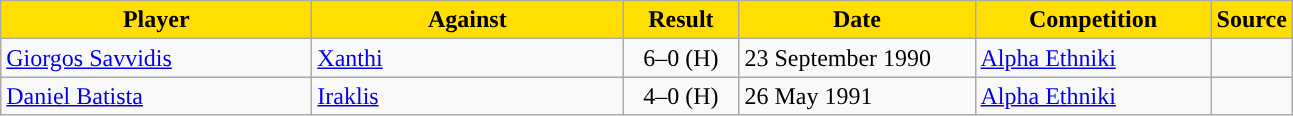<table class="wikitable">
<tr>
<th width=200 style="background:#FFDE00">Player</th>
<th width=200 style="background:#FFDE00">Against</th>
<th width=70 style="background:#FFDE00">Result</th>
<th width=150 style="background:#FFDE00">Date</th>
<th width=150 style="background:#FFDE00">Competition</th>
<th style="background:#FFDE00">Source</th>
</tr>
<tr>
<td> <a href='#'>Giorgos Savvidis</a></td>
<td> <a href='#'>Xanthi</a></td>
<td align=center>6–0 (H)</td>
<td>23 September 1990</td>
<td><a href='#'>Alpha Ethniki</a></td>
<td align=center></td>
</tr>
<tr>
<td> <a href='#'>Daniel Batista</a></td>
<td> <a href='#'>Iraklis</a></td>
<td align=center>4–0 (H)</td>
<td>26 May 1991</td>
<td><a href='#'>Alpha Ethniki</a></td>
<td align=center></td>
</tr>
</table>
